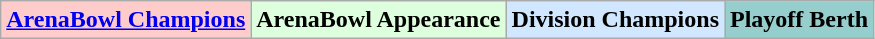<table class="wikitable">
<tr>
<td bgcolor="#FFCCCC"><strong><a href='#'>ArenaBowl Champions</a></strong></td>
<td bgcolor="#DDFFDD"><strong>ArenaBowl Appearance</strong></td>
<td bgcolor="#D0E7FF"><strong>Division Champions</strong></td>
<td bgcolor="#96CDCD"><strong>Playoff Berth</strong></td>
</tr>
</table>
